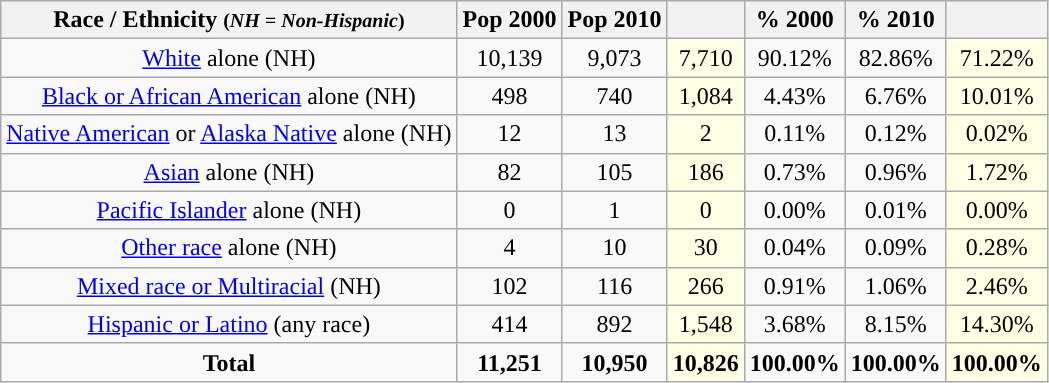<table class="wikitable" style="text-align:center;">
<tr>
<th>Race / Ethnicity <small>(<em>NH = Non-Hispanic</em>)</small></th>
<th>Pop 2000</th>
<th>Pop 2010</th>
<th></th>
<th>% 2000</th>
<th>% 2010</th>
<th></th>
</tr>
<tr>
<td><a href='#'>White</a> alone (NH)</td>
<td>10,139</td>
<td>9,073</td>
<td style='background: #ffffe6;'>7,710</td>
<td>90.12%</td>
<td>82.86%</td>
<td style='background: #ffffe6;'>71.22%</td>
</tr>
<tr>
<td><a href='#'>Black or African American</a> alone (NH)</td>
<td>498</td>
<td>740</td>
<td style='background: #ffffe6;'>1,084</td>
<td>4.43%</td>
<td>6.76%</td>
<td style='background: #ffffe6;'>10.01%</td>
</tr>
<tr>
<td><a href='#'>Native American</a> or <a href='#'>Alaska Native</a> alone (NH)</td>
<td>12</td>
<td>13</td>
<td style='background: #ffffe6;'>2</td>
<td>0.11%</td>
<td>0.12%</td>
<td style='background: #ffffe6;'>0.02%</td>
</tr>
<tr>
<td><a href='#'>Asian</a> alone (NH)</td>
<td>82</td>
<td>105</td>
<td style='background: #ffffe6;'>186</td>
<td>0.73%</td>
<td>0.96%</td>
<td style='background: #ffffe6;'>1.72%</td>
</tr>
<tr>
<td><a href='#'>Pacific Islander</a> alone (NH)</td>
<td>0</td>
<td>1</td>
<td style='background: #ffffe6;'>0</td>
<td>0.00%</td>
<td>0.01%</td>
<td style='background: #ffffe6;'>0.00%</td>
</tr>
<tr>
<td><a href='#'>Other race</a> alone (NH)</td>
<td>4</td>
<td>10</td>
<td style='background: #ffffe6;'>30</td>
<td>0.04%</td>
<td>0.09%</td>
<td style='background: #ffffe6;'>0.28%</td>
</tr>
<tr>
<td><a href='#'>Mixed race or Multiracial</a> (NH)</td>
<td>102</td>
<td>116</td>
<td style='background: #ffffe6;'>266</td>
<td>0.91%</td>
<td>1.06%</td>
<td style='background: #ffffe6;'>2.46%</td>
</tr>
<tr>
<td><a href='#'>Hispanic or Latino</a> (any race)</td>
<td>414</td>
<td>892</td>
<td style='background: #ffffe6;'>1,548</td>
<td>3.68%</td>
<td>8.15%</td>
<td style='background: #ffffe6;'>14.30%</td>
</tr>
<tr>
<td><strong>Total</strong></td>
<td><strong>11,251</strong></td>
<td><strong>10,950</strong></td>
<td style='background: #ffffe6;'><strong>10,826</strong></td>
<td><strong>100.00%</strong></td>
<td><strong>100.00%</strong></td>
<td style='background: #ffffe6;'><strong>100.00%</strong></td>
</tr>
</table>
